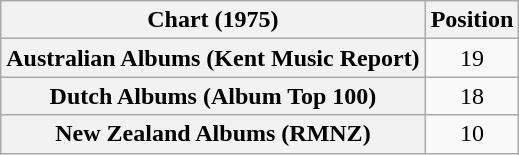<table class="wikitable sortable plainrowheaders" style="text-align:center">
<tr>
<th scope="col">Chart (1975)</th>
<th scope="col">Position</th>
</tr>
<tr>
<th scope="row">Australian Albums (Kent Music Report)</th>
<td>19</td>
</tr>
<tr>
<th scope="row">Dutch Albums (Album Top 100)</th>
<td>18</td>
</tr>
<tr>
<th scope="row">New Zealand Albums (RMNZ)</th>
<td>10</td>
</tr>
</table>
